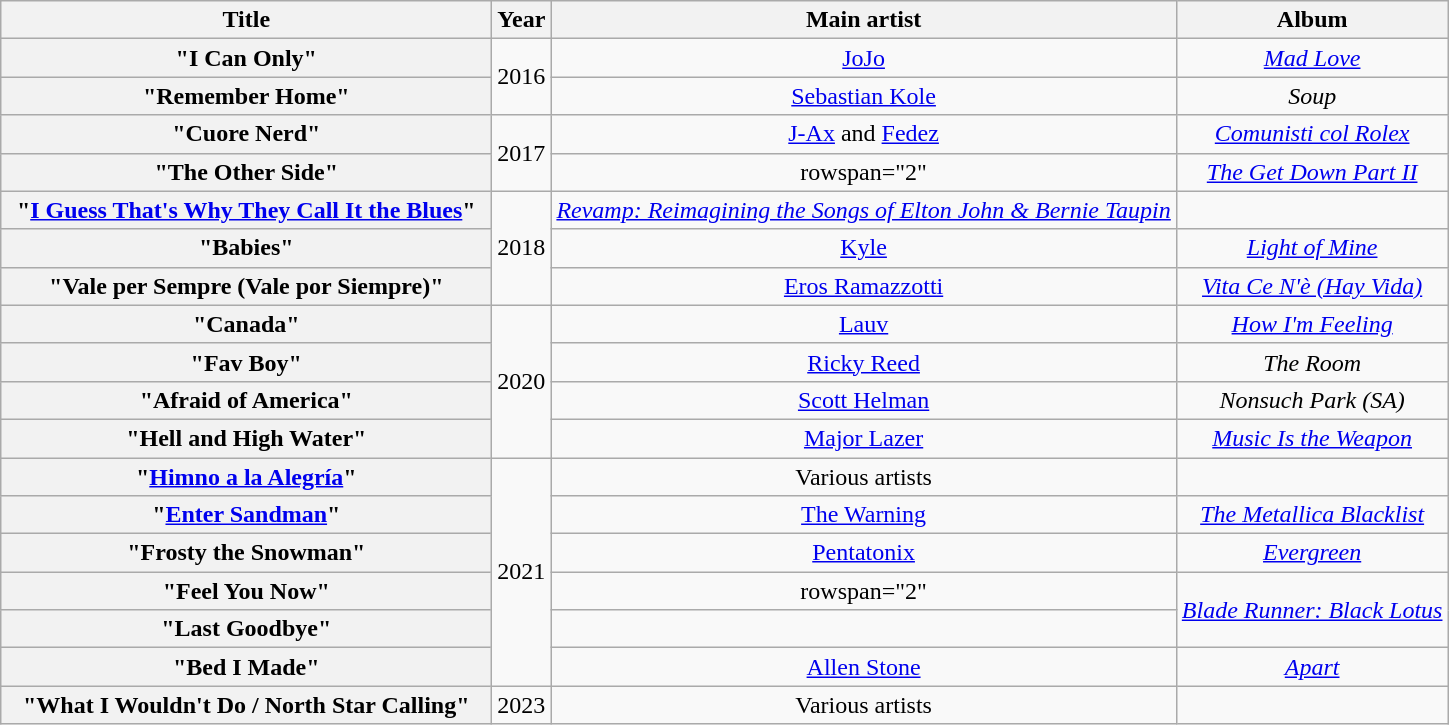<table class="wikitable plainrowheaders" style="text-align:center;">
<tr>
<th scope="col" style="width:20em;">Title</th>
<th scope="col" style="width:1em;">Year</th>
<th scope="col">Main artist</th>
<th scope="col">Album</th>
</tr>
<tr>
<th scope="row">"I Can Only"</th>
<td rowspan="2">2016</td>
<td><a href='#'>JoJo</a></td>
<td><em><a href='#'>Mad Love</a></em></td>
</tr>
<tr>
<th scope="row">"Remember Home"</th>
<td><a href='#'>Sebastian Kole</a></td>
<td><em>Soup</em></td>
</tr>
<tr>
<th scope="row">"Cuore Nerd"</th>
<td rowspan="2">2017</td>
<td><a href='#'>J-Ax</a> and <a href='#'>Fedez</a></td>
<td><em><a href='#'>Comunisti col Rolex</a></em></td>
</tr>
<tr>
<th scope="row">"The Other Side"</th>
<td>rowspan="2" </td>
<td><em><a href='#'>The Get Down Part II</a></em></td>
</tr>
<tr>
<th scope="row">"<a href='#'>I Guess That's Why They Call It the Blues</a>"</th>
<td rowspan="3">2018</td>
<td><em><a href='#'>Revamp: Reimagining the Songs of Elton John & Bernie Taupin</a></em></td>
</tr>
<tr>
<th scope="row">"Babies"</th>
<td><a href='#'>Kyle</a></td>
<td><em><a href='#'>Light of Mine</a></em></td>
</tr>
<tr>
<th scope="row">"Vale per Sempre (Vale por Siempre)"</th>
<td><a href='#'>Eros Ramazzotti</a></td>
<td><em><a href='#'>Vita Ce N'è (Hay Vida)</a></em></td>
</tr>
<tr>
<th scope="row">"Canada"</th>
<td rowspan="4">2020</td>
<td><a href='#'>Lauv</a></td>
<td><em><a href='#'>How I'm Feeling</a></em></td>
</tr>
<tr>
<th scope="row">"Fav Boy"</th>
<td><a href='#'>Ricky Reed</a></td>
<td><em>The Room</em></td>
</tr>
<tr>
<th scope="row">"Afraid of America"</th>
<td><a href='#'>Scott Helman</a></td>
<td><em>Nonsuch Park (SA)</em></td>
</tr>
<tr>
<th scope="row">"Hell and High Water"</th>
<td><a href='#'>Major Lazer</a></td>
<td><em><a href='#'>Music Is the Weapon</a></em></td>
</tr>
<tr>
<th scope="row">"<a href='#'>Himno a la Alegría</a>"</th>
<td rowspan="6">2021</td>
<td>Various artists</td>
<td></td>
</tr>
<tr>
<th scope="row">"<a href='#'>Enter Sandman</a>"</th>
<td><a href='#'>The Warning</a></td>
<td><em><a href='#'>The Metallica Blacklist</a></em></td>
</tr>
<tr>
<th scope="row">"Frosty the Snowman"</th>
<td><a href='#'>Pentatonix</a></td>
<td><em><a href='#'>Evergreen</a></em></td>
</tr>
<tr>
<th scope="row">"Feel You Now"</th>
<td>rowspan="2" </td>
<td rowspan="2"><em><a href='#'>Blade Runner: Black Lotus</a></em></td>
</tr>
<tr>
<th scope="row">"Last Goodbye"</th>
</tr>
<tr>
<th scope="row">"Bed I Made"</th>
<td><a href='#'>Allen Stone</a></td>
<td><em><a href='#'>Apart</a></em></td>
</tr>
<tr>
<th scope="row">"What I Wouldn't Do / North Star Calling"</th>
<td>2023</td>
<td>Various artists</td>
<td></td>
</tr>
</table>
